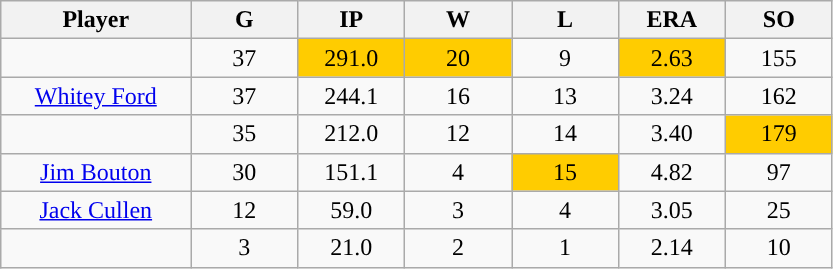<table class="wikitable sortable">
<tr>
<th bgcolor="#DDDDFF" width="16%">Player</th>
<th bgcolor="#DDDDFF" width="9%">G</th>
<th bgcolor="#DDDDFF" width="9%">IP</th>
<th bgcolor="#DDDDFF" width="9%">W</th>
<th bgcolor="#DDDDFF" width="9%">L</th>
<th bgcolor="#DDDDFF" width="9%">ERA</th>
<th bgcolor="#DDDDFF" width="9%">SO</th>
</tr>
<tr align="center">
<td></td>
<td>37</td>
<td style="background:#fc0;">291.0</td>
<td style="background:#fc0;">20</td>
<td>9</td>
<td style="background:#fc0;">2.63</td>
<td>155</td>
</tr>
<tr align="center">
<td><a href='#'>Whitey Ford</a></td>
<td>37</td>
<td>244.1</td>
<td>16</td>
<td>13</td>
<td>3.24</td>
<td>162</td>
</tr>
<tr align="center">
<td></td>
<td>35</td>
<td>212.0</td>
<td>12</td>
<td>14</td>
<td>3.40</td>
<td style="background:#fc0;">179</td>
</tr>
<tr align="center">
<td><a href='#'>Jim Bouton</a></td>
<td>30</td>
<td>151.1</td>
<td>4</td>
<td style="background:#fc0;">15</td>
<td>4.82</td>
<td>97</td>
</tr>
<tr align="center">
<td><a href='#'>Jack Cullen</a></td>
<td>12</td>
<td>59.0</td>
<td>3</td>
<td>4</td>
<td>3.05</td>
<td>25</td>
</tr>
<tr align="center">
<td></td>
<td>3</td>
<td>21.0</td>
<td>2</td>
<td>1</td>
<td>2.14</td>
<td>10</td>
</tr>
</table>
